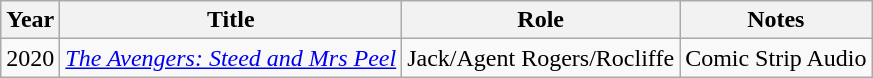<table class="wikitable sortable">
<tr>
<th>Year</th>
<th>Title</th>
<th>Role</th>
<th>Notes</th>
</tr>
<tr>
<td>2020</td>
<td><em><a href='#'>The Avengers: Steed and Mrs Peel</a></em></td>
<td>Jack/Agent Rogers/Rocliffe</td>
<td>Comic Strip Audio</td>
</tr>
</table>
